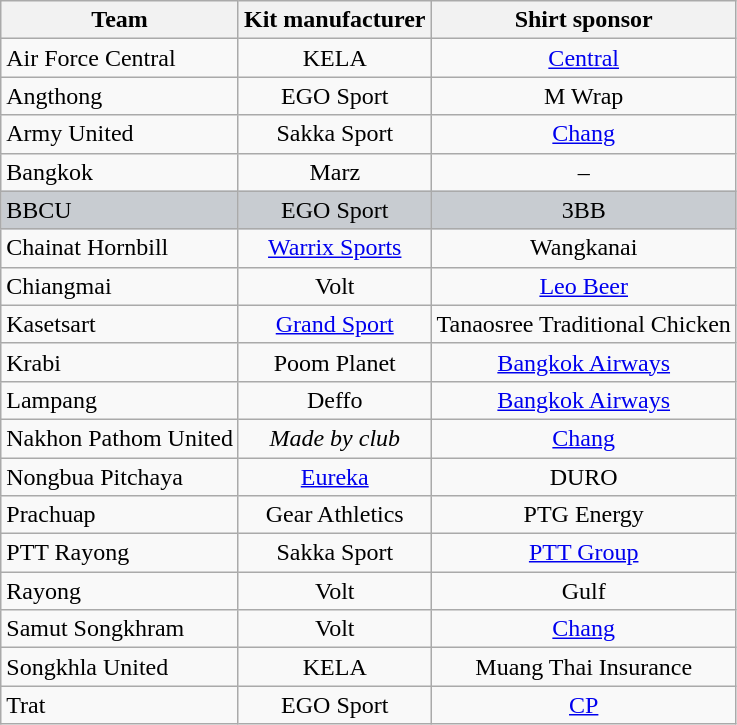<table class="wikitable sortable" style="text-align: left;">
<tr>
<th>Team</th>
<th>Kit manufacturer</th>
<th>Shirt sponsor</th>
</tr>
<tr>
<td>Air Force Central</td>
<td align="center">KELA</td>
<td align="center"><a href='#'>Central</a></td>
</tr>
<tr>
<td>Angthong</td>
<td align="center">EGO Sport</td>
<td align="center">M Wrap</td>
</tr>
<tr>
<td>Army United</td>
<td align="center">Sakka Sport</td>
<td align="center"><a href='#'>Chang</a></td>
</tr>
<tr>
<td>Bangkok</td>
<td align="center">Marz</td>
<td align="center">–</td>
</tr>
<tr bgcolor="#c8ccd1">
<td>BBCU</td>
<td align="center">EGO Sport</td>
<td align="center">3BB</td>
</tr>
<tr>
<td>Chainat Hornbill</td>
<td align="center"><a href='#'>Warrix Sports</a></td>
<td align="center">Wangkanai</td>
</tr>
<tr>
<td>Chiangmai</td>
<td align="center">Volt</td>
<td align="center"><a href='#'>Leo Beer</a></td>
</tr>
<tr>
<td>Kasetsart</td>
<td align="center"><a href='#'>Grand Sport</a></td>
<td align="center">Tanaosree Traditional Chicken</td>
</tr>
<tr>
<td>Krabi</td>
<td align="center">Poom Planet</td>
<td align="center"><a href='#'>Bangkok Airways</a></td>
</tr>
<tr>
<td>Lampang</td>
<td align="center">Deffo</td>
<td align="center"><a href='#'>Bangkok Airways</a></td>
</tr>
<tr>
<td>Nakhon Pathom United</td>
<td align="center"><em>Made by club</em></td>
<td align="center"><a href='#'>Chang</a></td>
</tr>
<tr>
<td>Nongbua Pitchaya</td>
<td align="center"><a href='#'>Eureka</a></td>
<td align="center">DURO</td>
</tr>
<tr>
<td>Prachuap</td>
<td align="center">Gear Athletics</td>
<td align="center">PTG Energy</td>
</tr>
<tr>
<td>PTT Rayong</td>
<td align="center">Sakka Sport</td>
<td align="center"><a href='#'>PTT Group</a></td>
</tr>
<tr>
<td>Rayong</td>
<td align="center">Volt</td>
<td align="center">Gulf</td>
</tr>
<tr>
<td>Samut Songkhram</td>
<td align="center">Volt</td>
<td align="center"><a href='#'>Chang</a></td>
</tr>
<tr>
<td>Songkhla United</td>
<td align="center">KELA</td>
<td align="center">Muang Thai Insurance</td>
</tr>
<tr>
<td>Trat</td>
<td align="center">EGO Sport</td>
<td align="center"><a href='#'>CP</a></td>
</tr>
</table>
